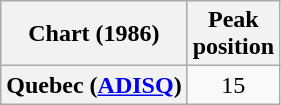<table class="wikitable plainrowheaders" style="text-align:center">
<tr>
<th scope="col">Chart (1986)</th>
<th scope="col">Peak<br>position</th>
</tr>
<tr>
<th scope="row">Quebec (<a href='#'>ADISQ</a>)</th>
<td>15</td>
</tr>
</table>
